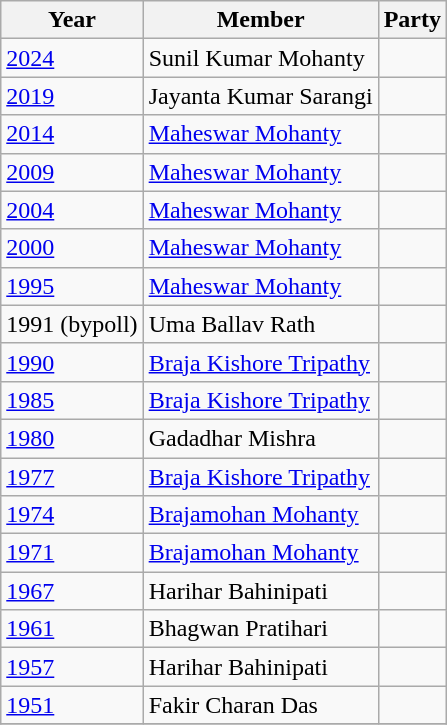<table class="wikitable sortable">
<tr>
<th>Year</th>
<th>Member</th>
<th colspan=2>Party</th>
</tr>
<tr>
<td><a href='#'>2024</a></td>
<td>Sunil Kumar Mohanty</td>
<td></td>
</tr>
<tr>
<td><a href='#'>2019</a></td>
<td>Jayanta Kumar Sarangi</td>
<td></td>
</tr>
<tr>
<td><a href='#'>2014</a></td>
<td><a href='#'>Maheswar Mohanty</a></td>
<td></td>
</tr>
<tr>
<td><a href='#'>2009</a></td>
<td><a href='#'>Maheswar Mohanty</a></td>
<td></td>
</tr>
<tr>
<td><a href='#'>2004</a></td>
<td><a href='#'>Maheswar Mohanty</a></td>
<td></td>
</tr>
<tr>
<td><a href='#'>2000</a></td>
<td><a href='#'>Maheswar Mohanty</a></td>
<td></td>
</tr>
<tr>
<td><a href='#'>1995</a></td>
<td><a href='#'>Maheswar Mohanty</a></td>
<td></td>
</tr>
<tr>
<td>1991 (bypoll)</td>
<td>Uma Ballav Rath</td>
<td></td>
</tr>
<tr>
<td><a href='#'>1990</a></td>
<td><a href='#'>Braja Kishore Tripathy</a></td>
<td></td>
</tr>
<tr>
<td><a href='#'>1985</a></td>
<td><a href='#'>Braja Kishore Tripathy</a></td>
<td></td>
</tr>
<tr>
<td><a href='#'>1980</a></td>
<td>Gadadhar Mishra</td>
<td></td>
</tr>
<tr>
<td><a href='#'>1977</a></td>
<td><a href='#'>Braja Kishore Tripathy</a></td>
<td></td>
</tr>
<tr>
<td><a href='#'>1974</a></td>
<td><a href='#'>Brajamohan Mohanty</a></td>
<td></td>
</tr>
<tr>
<td><a href='#'>1971</a></td>
<td><a href='#'>Brajamohan Mohanty</a></td>
<td></td>
</tr>
<tr>
<td><a href='#'>1967</a></td>
<td>Harihar Bahinipati</td>
<td></td>
</tr>
<tr>
<td><a href='#'>1961</a></td>
<td>Bhagwan Pratihari</td>
<td></td>
</tr>
<tr>
<td><a href='#'>1957</a></td>
<td>Harihar Bahinipati</td>
<td></td>
</tr>
<tr>
<td><a href='#'>1951</a></td>
<td>Fakir Charan Das</td>
<td></td>
</tr>
<tr>
</tr>
</table>
